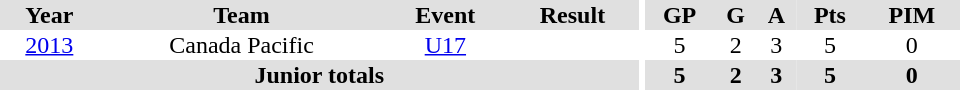<table border="0" cellpadding="1" cellspacing="0" ID="Table3" style="text-align:center; width:40em">
<tr ALIGN="center" bgcolor="#e0e0e0">
<th>Year</th>
<th>Team</th>
<th>Event</th>
<th>Result</th>
<th rowspan="99" bgcolor="#ffffff"></th>
<th>GP</th>
<th>G</th>
<th>A</th>
<th>Pts</th>
<th>PIM</th>
</tr>
<tr>
<td><a href='#'>2013</a></td>
<td>Canada Pacific</td>
<td><a href='#'>U17</a></td>
<td></td>
<td>5</td>
<td>2</td>
<td>3</td>
<td>5</td>
<td>0</td>
</tr>
<tr bgcolor="#e0e0e0">
<th colspan="4">Junior totals</th>
<th>5</th>
<th>2</th>
<th>3</th>
<th>5</th>
<th>0</th>
</tr>
</table>
